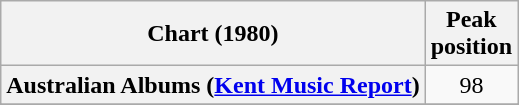<table class="wikitable sortable plainrowheaders">
<tr>
<th>Chart (1980)</th>
<th>Peak<br>position</th>
</tr>
<tr>
<th scope="row">Australian Albums (<a href='#'>Kent Music Report</a>)</th>
<td style="text-align:center;">98</td>
</tr>
<tr>
</tr>
<tr>
</tr>
</table>
